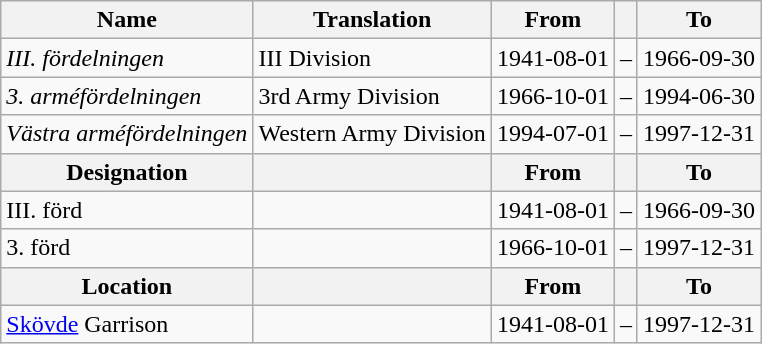<table class="wikitable">
<tr>
<th style="font-weight:bold;">Name</th>
<th style="font-weight:bold;">Translation</th>
<th style="text-align: center; font-weight:bold;">From</th>
<th></th>
<th style="text-align: center; font-weight:bold;">To</th>
</tr>
<tr>
<td style="font-style:italic;">III. fördelningen</td>
<td>III Division</td>
<td>1941-08-01</td>
<td>–</td>
<td>1966-09-30</td>
</tr>
<tr>
<td style="font-style:italic;">3. arméfördelningen</td>
<td>3rd Army Division</td>
<td>1966-10-01</td>
<td>–</td>
<td>1994-06-30</td>
</tr>
<tr>
<td style="font-style:italic;">Västra arméfördelningen</td>
<td>Western Army Division</td>
<td>1994-07-01</td>
<td>–</td>
<td>1997-12-31</td>
</tr>
<tr>
<th style="font-weight:bold;">Designation</th>
<th style="font-weight:bold;"></th>
<th style="text-align: center; font-weight:bold;">From</th>
<th></th>
<th style="text-align: center; font-weight:bold;">To</th>
</tr>
<tr>
<td>III. förd</td>
<td></td>
<td style="text-align: center;">1941-08-01</td>
<td style="text-align: center;">–</td>
<td style="text-align: center;">1966-09-30</td>
</tr>
<tr>
<td>3. förd</td>
<td></td>
<td style="text-align: center;">1966-10-01</td>
<td style="text-align: center;">–</td>
<td style="text-align: center;">1997-12-31</td>
</tr>
<tr>
<th style="font-weight:bold;">Location</th>
<th style="font-weight:bold;"></th>
<th style="text-align: center; font-weight:bold;">From</th>
<th></th>
<th style="text-align: center; font-weight:bold;">To</th>
</tr>
<tr>
<td><a href='#'>Skövde</a> Garrison</td>
<td></td>
<td style="text-align: center;">1941-08-01</td>
<td style="text-align: center;">–</td>
<td style="text-align: center;">1997-12-31</td>
</tr>
</table>
